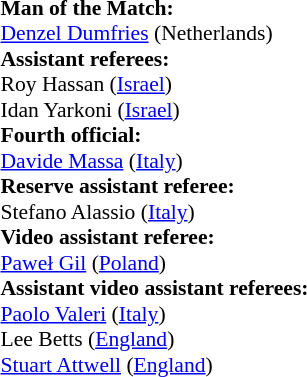<table style="width:100%; font-size:90%;">
<tr>
<td><br><strong>Man of the Match:</strong>
<br><a href='#'>Denzel Dumfries</a> (Netherlands)<br><strong>Assistant referees:</strong>
<br>Roy Hassan (<a href='#'>Israel</a>)
<br>Idan Yarkoni (<a href='#'>Israel</a>)
<br><strong>Fourth official:</strong>
<br><a href='#'>Davide Massa</a> (<a href='#'>Italy</a>)
<br><strong>Reserve assistant referee:</strong>
<br>Stefano Alassio (<a href='#'>Italy</a>)
<br><strong>Video assistant referee:</strong>
<br><a href='#'>Paweł Gil</a> (<a href='#'>Poland</a>)
<br><strong>Assistant video assistant referees:</strong>
<br><a href='#'>Paolo Valeri</a> (<a href='#'>Italy</a>)
<br>Lee Betts (<a href='#'>England</a>)
<br><a href='#'>Stuart Attwell</a> (<a href='#'>England</a>)</td>
</tr>
</table>
